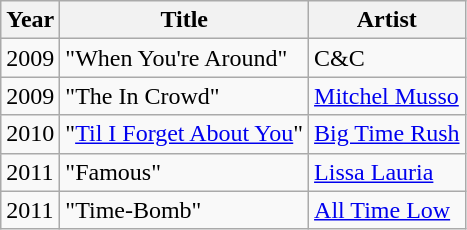<table class="wikitable sortable">
<tr>
<th>Year</th>
<th>Title</th>
<th>Artist</th>
</tr>
<tr>
<td>2009</td>
<td>"When You're Around"</td>
<td>C&C</td>
</tr>
<tr>
<td>2009</td>
<td>"The In Crowd"</td>
<td><a href='#'>Mitchel Musso</a></td>
</tr>
<tr>
<td>2010</td>
<td>"<a href='#'>Til I Forget About You</a>"</td>
<td><a href='#'>Big Time Rush</a></td>
</tr>
<tr>
<td>2011</td>
<td>"Famous"</td>
<td><a href='#'>Lissa Lauria</a></td>
</tr>
<tr>
<td>2011</td>
<td>"Time-Bomb"</td>
<td><a href='#'>All Time Low</a></td>
</tr>
</table>
